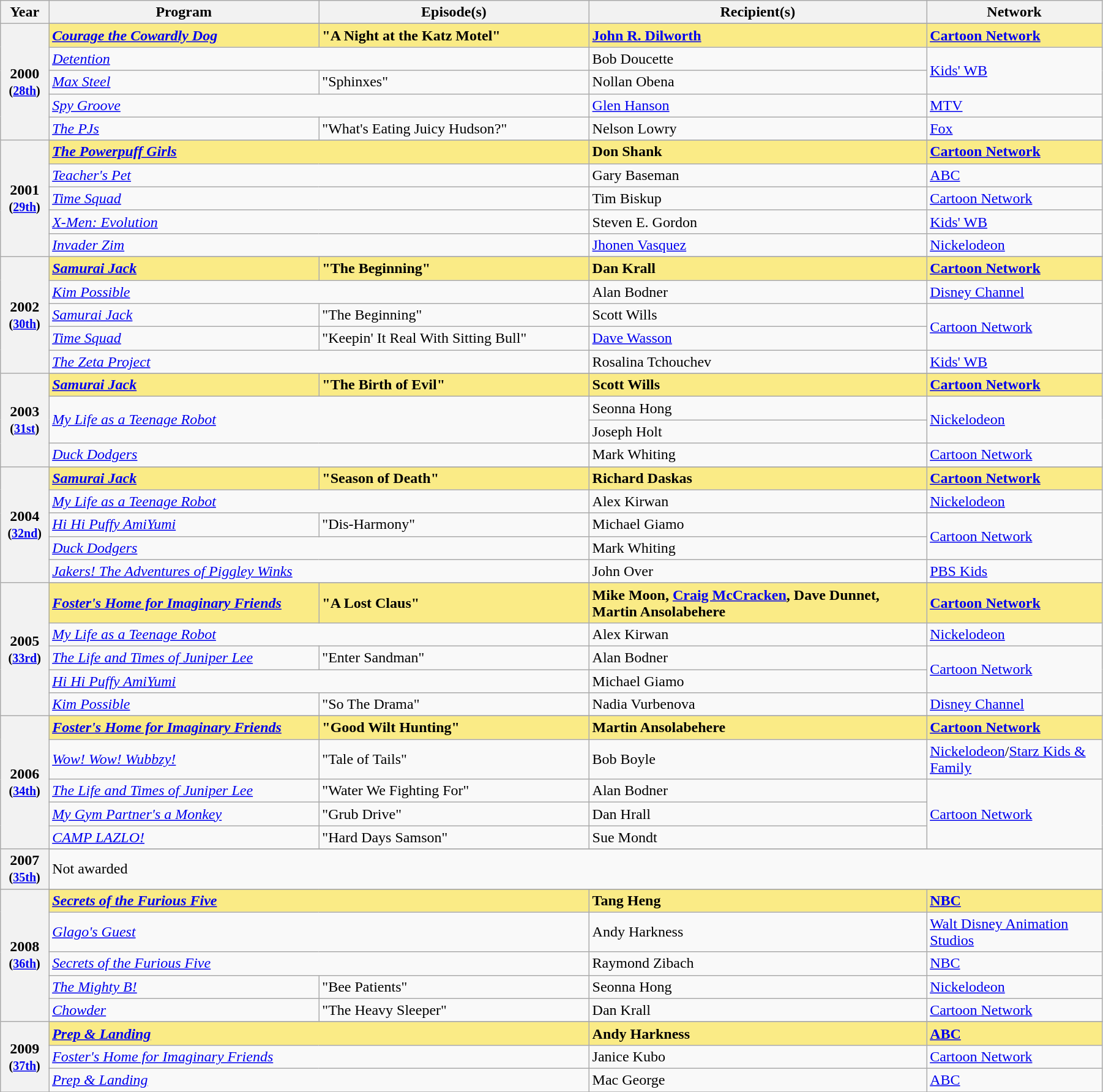<table class="wikitable" style="width:95%;">
<tr>
<th style="width:3%;">Year</th>
<th style="width:20%;">Program</th>
<th style="width:20%;">Episode(s)</th>
<th style="width:25%;">Recipient(s)</th>
<th style="width:13%;">Network</th>
</tr>
<tr>
<th rowspan="6" style="text-align:center;">2000 <br><small>(<a href='#'>28th</a>)</small><br></th>
</tr>
<tr style="background:#FAEB86;">
<td><strong><em><a href='#'>Courage the Cowardly Dog</a></em></strong></td>
<td><strong>"A Night at the Katz Motel"</strong></td>
<td><strong><a href='#'>John R. Dilworth</a></strong></td>
<td><strong><a href='#'>Cartoon Network</a></strong></td>
</tr>
<tr>
<td colspan="2"><em><a href='#'>Detention</a></em></td>
<td>Bob Doucette</td>
<td rowspan="2"><a href='#'>Kids' WB</a></td>
</tr>
<tr>
<td><em><a href='#'>Max Steel</a></em></td>
<td>"Sphinxes"</td>
<td>Nollan Obena</td>
</tr>
<tr>
<td colspan="2"><em><a href='#'>Spy Groove</a></em></td>
<td><a href='#'>Glen Hanson</a></td>
<td><a href='#'>MTV</a></td>
</tr>
<tr>
<td><em><a href='#'>The PJs</a></em></td>
<td>"What's Eating Juicy Hudson?"</td>
<td>Nelson Lowry</td>
<td><a href='#'>Fox</a></td>
</tr>
<tr>
<th rowspan="6" style="text-align:center;">2001 <br><small>(<a href='#'>29th</a>)</small><br></th>
</tr>
<tr style="background:#FAEB86;">
<td colspan="2"><strong><em><a href='#'>The Powerpuff Girls</a></em></strong></td>
<td><strong>Don Shank</strong></td>
<td><strong><a href='#'>Cartoon Network</a></strong></td>
</tr>
<tr>
<td colspan="2"><em><a href='#'>Teacher's Pet</a></em></td>
<td>Gary Baseman</td>
<td><a href='#'>ABC</a></td>
</tr>
<tr>
<td colspan="2"><em><a href='#'>Time Squad</a></em></td>
<td>Tim Biskup</td>
<td><a href='#'>Cartoon Network</a></td>
</tr>
<tr>
<td colspan="2"><em><a href='#'>X-Men: Evolution</a></em></td>
<td>Steven E. Gordon</td>
<td><a href='#'>Kids' WB</a></td>
</tr>
<tr>
<td colspan="2"><em><a href='#'>Invader Zim</a></em></td>
<td><a href='#'>Jhonen Vasquez</a></td>
<td><a href='#'>Nickelodeon</a></td>
</tr>
<tr>
<th rowspan="6" style="text-align:center;">2002 <br><small>(<a href='#'>30th</a>)</small><br></th>
</tr>
<tr style="background:#FAEB86;">
<td><strong><em><a href='#'>Samurai Jack</a></em></strong></td>
<td><strong>"The Beginning"</strong></td>
<td><strong>Dan Krall</strong></td>
<td><strong><a href='#'>Cartoon Network</a></strong></td>
</tr>
<tr>
<td colspan="2"><em><a href='#'>Kim Possible</a></em></td>
<td>Alan Bodner</td>
<td><a href='#'>Disney Channel</a></td>
</tr>
<tr>
<td><em><a href='#'>Samurai Jack</a></em></td>
<td>"The Beginning"</td>
<td>Scott Wills</td>
<td rowspan="2"><a href='#'>Cartoon Network</a></td>
</tr>
<tr>
<td><em><a href='#'>Time Squad</a></em></td>
<td>"Keepin' It Real With Sitting Bull"</td>
<td><a href='#'>Dave Wasson</a></td>
</tr>
<tr>
<td colspan="2"><em><a href='#'>The Zeta Project</a></em></td>
<td>Rosalina Tchouchev</td>
<td><a href='#'>Kids' WB</a></td>
</tr>
<tr>
<th rowspan="5" style="text-align:center;">2003 <br><small>(<a href='#'>31st</a>)</small><br></th>
</tr>
<tr style="background:#FAEB86;">
<td><strong><em><a href='#'>Samurai Jack</a></em></strong></td>
<td><strong>"The Birth of Evil"</strong></td>
<td><strong>Scott Wills</strong></td>
<td><strong><a href='#'>Cartoon Network</a></strong></td>
</tr>
<tr>
<td colspan="2" rowspan="2"><em><a href='#'>My Life as a Teenage Robot</a></em></td>
<td>Seonna Hong</td>
<td rowspan="2"><a href='#'>Nickelodeon</a></td>
</tr>
<tr>
<td>Joseph Holt</td>
</tr>
<tr>
<td colspan="2"><em><a href='#'>Duck Dodgers</a></em></td>
<td>Mark Whiting</td>
<td><a href='#'>Cartoon Network</a></td>
</tr>
<tr>
<th rowspan="6" style="text-align:center;">2004 <br><small>(<a href='#'>32nd</a>)</small><br></th>
</tr>
<tr style="background:#FAEB86;">
<td><strong><em><a href='#'>Samurai Jack</a></em></strong></td>
<td><strong>"Season of Death"</strong></td>
<td><strong>Richard Daskas</strong></td>
<td><strong><a href='#'>Cartoon Network</a></strong></td>
</tr>
<tr>
<td colspan="2"><em><a href='#'>My Life as a Teenage Robot</a></em></td>
<td>Alex Kirwan</td>
<td><a href='#'>Nickelodeon</a></td>
</tr>
<tr>
<td><em><a href='#'>Hi Hi Puffy AmiYumi</a></em></td>
<td>"Dis-Harmony"</td>
<td>Michael Giamo</td>
<td rowspan="2"><a href='#'>Cartoon Network</a></td>
</tr>
<tr>
<td colspan="2"><em><a href='#'>Duck Dodgers</a></em></td>
<td>Mark Whiting</td>
</tr>
<tr>
<td colspan="2"><em><a href='#'>Jakers! The Adventures of Piggley Winks</a></em></td>
<td>John Over</td>
<td><a href='#'>PBS Kids</a></td>
</tr>
<tr>
<th rowspan="6" style="text-align:center;">2005 <br><small>(<a href='#'>33rd</a>)</small><br></th>
</tr>
<tr style="background:#FAEB86;">
<td><strong><em><a href='#'>Foster's Home for Imaginary Friends</a></em></strong></td>
<td><strong>"A Lost Claus"</strong></td>
<td><strong>Mike Moon, <a href='#'>Craig McCracken</a>, Dave Dunnet, Martin Ansolabehere</strong></td>
<td><strong><a href='#'>Cartoon Network</a></strong></td>
</tr>
<tr>
<td colspan="2"><em><a href='#'>My Life as a Teenage Robot</a></em></td>
<td>Alex Kirwan</td>
<td><a href='#'>Nickelodeon</a></td>
</tr>
<tr>
<td><em><a href='#'>The Life and Times of Juniper Lee</a></em></td>
<td>"Enter Sandman"</td>
<td>Alan Bodner</td>
<td rowspan="2"><a href='#'>Cartoon Network</a></td>
</tr>
<tr>
<td colspan="2"><em><a href='#'>Hi Hi Puffy AmiYumi</a></em></td>
<td>Michael Giamo</td>
</tr>
<tr>
<td><em><a href='#'>Kim Possible</a></em></td>
<td>"So The Drama"</td>
<td>Nadia Vurbenova</td>
<td><a href='#'>Disney Channel</a></td>
</tr>
<tr>
<th rowspan="6" style="text-align:center;">2006 <br><small>(<a href='#'>34th</a>)</small><br></th>
</tr>
<tr style="background:#FAEB86;">
<td><strong><em><a href='#'>Foster's Home for Imaginary Friends</a></em></strong></td>
<td><strong>"Good Wilt Hunting"</strong></td>
<td><strong>Martin Ansolabehere</strong></td>
<td><strong><a href='#'>Cartoon Network</a></strong></td>
</tr>
<tr>
<td><em><a href='#'>Wow! Wow! Wubbzy!</a></em></td>
<td>"Tale of Tails"</td>
<td>Bob Boyle</td>
<td><a href='#'>Nickelodeon</a>/<a href='#'>Starz Kids & Family</a></td>
</tr>
<tr>
<td><em><a href='#'>The Life and Times of Juniper Lee</a></em></td>
<td>"Water We Fighting For"</td>
<td>Alan Bodner</td>
<td rowspan="3"><a href='#'>Cartoon Network</a></td>
</tr>
<tr>
<td><em><a href='#'>My Gym Partner's a Monkey</a></em></td>
<td>"Grub Drive"</td>
<td>Dan Hrall</td>
</tr>
<tr>
<td><em><a href='#'>CAMP LAZLO!</a></em></td>
<td>"Hard Days Samson"</td>
<td>Sue Mondt</td>
</tr>
<tr>
<th rowspan="2" style="text-align:center;">2007 <br><small>(<a href='#'>35th</a>)</small></th>
</tr>
<tr>
<td colspan="4">Not awarded</td>
</tr>
<tr>
<th rowspan="6" style="text-align:center;">2008 <br><small>(<a href='#'>36th</a>)</small><br></th>
</tr>
<tr style="background:#FAEB86;">
<td colspan="2"><strong><em><a href='#'>Secrets of the Furious Five</a></em></strong></td>
<td><strong>Tang Heng</strong></td>
<td><strong><a href='#'>NBC</a></strong></td>
</tr>
<tr>
<td colspan="2"><em><a href='#'>Glago's Guest</a></em></td>
<td>Andy Harkness</td>
<td><a href='#'>Walt Disney Animation Studios</a></td>
</tr>
<tr>
<td colspan="2"><em><a href='#'>Secrets of the Furious Five</a></em></td>
<td>Raymond Zibach</td>
<td><a href='#'>NBC</a></td>
</tr>
<tr>
<td><em><a href='#'>The Mighty B!</a></em></td>
<td>"Bee Patients"</td>
<td>Seonna Hong</td>
<td><a href='#'>Nickelodeon</a></td>
</tr>
<tr>
<td><em><a href='#'>Chowder</a></em></td>
<td>"The Heavy Sleeper"</td>
<td>Dan Krall</td>
<td><a href='#'>Cartoon Network</a></td>
</tr>
<tr>
<th rowspan="4" style="text-align:center;">2009 <br><small>(<a href='#'>37th</a>)</small><br></th>
</tr>
<tr style="background:#FAEB86;">
<td colspan="2"><strong><em><a href='#'>Prep & Landing</a></em></strong></td>
<td><strong>Andy Harkness</strong></td>
<td><strong><a href='#'>ABC</a></strong></td>
</tr>
<tr>
<td colspan="2"><em><a href='#'>Foster's Home for Imaginary Friends</a></em></td>
<td>Janice Kubo</td>
<td><a href='#'>Cartoon Network</a></td>
</tr>
<tr>
<td colspan="2"><em><a href='#'>Prep & Landing</a></em></td>
<td>Mac George</td>
<td><a href='#'>ABC</a></td>
</tr>
<tr>
</tr>
</table>
